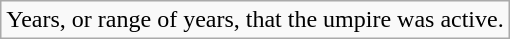<table class="wikitable">
<tr>
<td>Years, or range of years, that the umpire was active.</td>
</tr>
</table>
